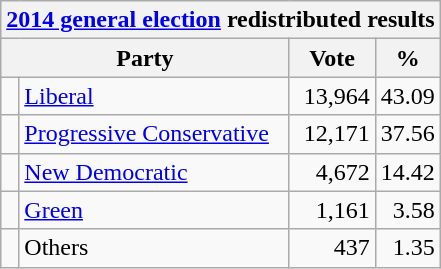<table class="wikitable">
<tr>
<th colspan="4"><a href='#'>2014 general election</a> redistributed results</th>
</tr>
<tr>
<th bgcolor="#DDDDFF" width="130px" colspan="2">Party</th>
<th bgcolor="#DDDDFF" width="50px">Vote</th>
<th bgcolor="#DDDDFF" width="30px">%</th>
</tr>
<tr>
<td> </td>
<td><a href='#'>Liberal</a></td>
<td align=right>13,964</td>
<td align=right>43.09</td>
</tr>
<tr>
<td> </td>
<td><a href='#'>Progressive Conservative</a></td>
<td align=right>12,171</td>
<td align=right>37.56</td>
</tr>
<tr>
<td> </td>
<td><a href='#'>New Democratic</a></td>
<td align=right>4,672</td>
<td align=right>14.42</td>
</tr>
<tr>
<td> </td>
<td><a href='#'>Green</a></td>
<td align=right>1,161</td>
<td align=right>3.58</td>
</tr>
<tr>
<td> </td>
<td>Others</td>
<td align=right>437</td>
<td align=right>1.35</td>
</tr>
</table>
